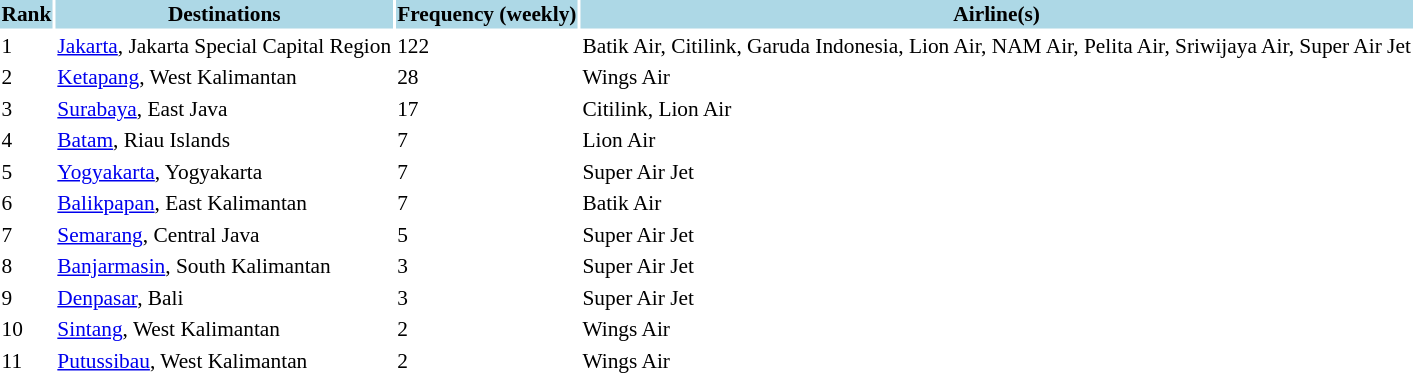<table class="sortable" style="font-size:89%; align=center;">
<tr style="background:lightblue;">
<th>Rank</th>
<th>Destinations</th>
<th>Frequency (weekly)</th>
<th>Airline(s)</th>
</tr>
<tr>
<td>1</td>
<td> <a href='#'>Jakarta</a>, Jakarta Special Capital Region</td>
<td>122</td>
<td>Batik Air, Citilink, Garuda Indonesia, Lion Air, NAM Air, Pelita Air, Sriwijaya Air, Super Air Jet</td>
</tr>
<tr>
<td>2</td>
<td> <a href='#'>Ketapang</a>, West Kalimantan</td>
<td>28</td>
<td>Wings Air</td>
</tr>
<tr>
<td>3</td>
<td> <a href='#'>Surabaya</a>, East Java</td>
<td>17</td>
<td>Citilink, Lion Air</td>
</tr>
<tr>
<td>4</td>
<td> <a href='#'>Batam</a>, Riau Islands</td>
<td>7</td>
<td>Lion Air</td>
</tr>
<tr>
<td>5</td>
<td> <a href='#'>Yogyakarta</a>, Yogyakarta</td>
<td>7</td>
<td>Super Air Jet</td>
</tr>
<tr>
<td>6</td>
<td> <a href='#'>Balikpapan</a>, East Kalimantan</td>
<td>7</td>
<td>Batik Air</td>
</tr>
<tr>
<td>7</td>
<td> <a href='#'>Semarang</a>, Central Java</td>
<td>5</td>
<td>Super Air Jet</td>
</tr>
<tr>
<td>8</td>
<td> <a href='#'>Banjarmasin</a>, South Kalimantan</td>
<td>3</td>
<td>Super Air Jet</td>
</tr>
<tr>
<td>9</td>
<td> <a href='#'>Denpasar</a>, Bali</td>
<td>3</td>
<td>Super Air Jet</td>
</tr>
<tr>
<td>10</td>
<td> <a href='#'>Sintang</a>, West Kalimantan</td>
<td>2</td>
<td>Wings Air</td>
</tr>
<tr>
<td>11</td>
<td> <a href='#'>Putussibau</a>, West Kalimantan</td>
<td>2</td>
<td>Wings Air</td>
</tr>
<tr>
</tr>
</table>
